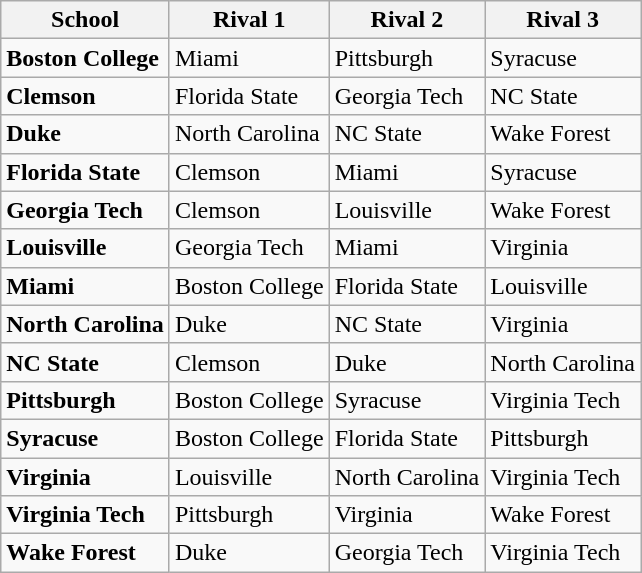<table class="wikitable">
<tr>
<th scope="col">School</th>
<th scope="col">Rival 1</th>
<th scope="col">Rival 2</th>
<th scope="col">Rival 3</th>
</tr>
<tr>
<td><strong>Boston College</strong></td>
<td>Miami</td>
<td>Pittsburgh</td>
<td>Syracuse</td>
</tr>
<tr>
<td><strong>Clemson</strong></td>
<td>Florida State</td>
<td>Georgia Tech</td>
<td>NC State</td>
</tr>
<tr>
<td><strong>Duke</strong></td>
<td>North Carolina</td>
<td>NC State</td>
<td>Wake Forest</td>
</tr>
<tr>
<td><strong>Florida State</strong></td>
<td>Clemson</td>
<td>Miami</td>
<td>Syracuse</td>
</tr>
<tr>
<td><strong>Georgia Tech</strong></td>
<td>Clemson</td>
<td>Louisville</td>
<td>Wake Forest</td>
</tr>
<tr>
<td><strong>Louisville</strong></td>
<td>Georgia Tech</td>
<td>Miami</td>
<td>Virginia</td>
</tr>
<tr>
<td><strong>Miami</strong></td>
<td>Boston College</td>
<td>Florida State</td>
<td>Louisville</td>
</tr>
<tr>
<td><strong>North Carolina</strong></td>
<td>Duke</td>
<td>NC State</td>
<td>Virginia</td>
</tr>
<tr>
<td><strong>NC State</strong></td>
<td>Clemson</td>
<td>Duke</td>
<td>North Carolina</td>
</tr>
<tr>
<td><strong>Pittsburgh</strong></td>
<td>Boston College</td>
<td>Syracuse</td>
<td>Virginia Tech</td>
</tr>
<tr>
<td><strong>Syracuse</strong></td>
<td>Boston College</td>
<td>Florida State</td>
<td>Pittsburgh</td>
</tr>
<tr>
<td><strong>Virginia</strong></td>
<td>Louisville</td>
<td>North Carolina</td>
<td>Virginia Tech</td>
</tr>
<tr>
<td><strong>Virginia Tech</strong></td>
<td>Pittsburgh</td>
<td>Virginia</td>
<td>Wake Forest</td>
</tr>
<tr>
<td><strong>Wake Forest</strong></td>
<td>Duke</td>
<td>Georgia Tech</td>
<td>Virginia Tech</td>
</tr>
</table>
